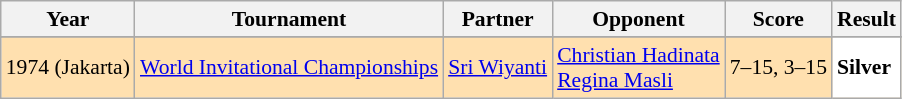<table class="sortable wikitable" style="font-size:90%">
<tr>
<th>Year</th>
<th>Tournament</th>
<th>Partner</th>
<th>Opponent</th>
<th>Score</th>
<th>Result</th>
</tr>
<tr>
</tr>
<tr style="background:#FFE0AF">
<td align="center">1974 (Jakarta)</td>
<td align="left"><a href='#'>World Invitational Championships</a></td>
<td align="left"> <a href='#'>Sri Wiyanti</a></td>
<td align="left"> <a href='#'>Christian Hadinata</a> <br> <a href='#'>Regina Masli</a></td>
<td align="left">7–15, 3–15</td>
<td style="text-align:left; background:white"> <strong>Silver</strong></td>
</tr>
</table>
